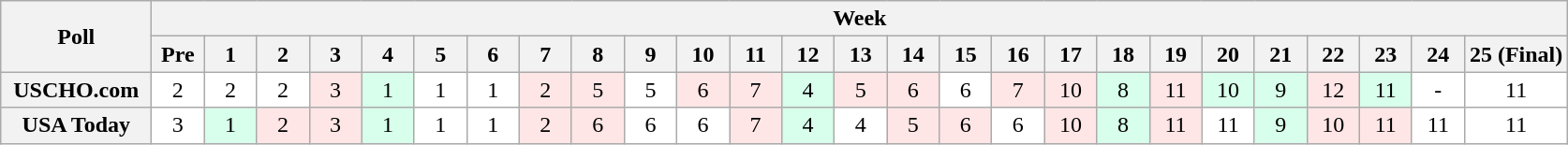<table class="wikitable" style="white-space:nowrap;">
<tr>
<th scope="col" width="100" rowspan="2">Poll</th>
<th colspan="26">Week</th>
</tr>
<tr>
<th scope="col" width="30">Pre</th>
<th scope="col" width="30">1</th>
<th scope="col" width="30">2</th>
<th scope="col" width="30">3</th>
<th scope="col" width="30">4</th>
<th scope="col" width="30">5</th>
<th scope="col" width="30">6</th>
<th scope="col" width="30">7</th>
<th scope="col" width="30">8</th>
<th scope="col" width="30">9</th>
<th scope="col" width="30">10</th>
<th scope="col" width="30">11</th>
<th scope="col" width="30">12</th>
<th scope="col" width="30">13</th>
<th scope="col" width="30">14</th>
<th scope="col" width="30">15</th>
<th scope="col" width="30">16</th>
<th scope="col" width="30">17</th>
<th scope="col" width="30">18</th>
<th scope="col" width="30">19</th>
<th scope="col" width="30">20</th>
<th scope="col" width="30">21</th>
<th scope="col" width="30">22</th>
<th scope="col" width="30">23</th>
<th scope="col" width="30">24</th>
<th scope="col" width="30">25 (Final)</th>
</tr>
<tr style="text-align:center;">
<th>USCHO.com</th>
<td bgcolor=FFFFFF>2 </td>
<td bgcolor=FFFFFF>2 </td>
<td bgcolor=FFFFFF>2 </td>
<td bgcolor=FFE6E6>3 </td>
<td bgcolor=D8FFEB>1 </td>
<td bgcolor=FFFFFF>1 </td>
<td bgcolor=FFFFFF>1 </td>
<td bgcolor=FFE6E6>2 </td>
<td bgcolor=FFE6E6>5</td>
<td bgcolor=FFFFFF>5</td>
<td bgcolor=FFE6E6>6</td>
<td bgcolor=FFE6E6>7 </td>
<td bgcolor=D8FFEB>4</td>
<td bgcolor=FFE6E6>5</td>
<td bgcolor=FFE6E6>6</td>
<td bgcolor=FFFFFF>6</td>
<td bgcolor=FFE6E6>7</td>
<td bgcolor=FFE6E6>10</td>
<td bgcolor=D8FFEB>8</td>
<td bgcolor=FFE6E6>11</td>
<td bgcolor=D8FFEB>10</td>
<td bgcolor=D8FFEB>9</td>
<td bgcolor=FFE6E6>12</td>
<td bgcolor=D8FFEB>11</td>
<td bgcolor=FFFFFF>-</td>
<td bgcolor=FFFFFF>11</td>
</tr>
<tr style="text-align:center;">
<th>USA Today</th>
<td bgcolor=FFFFFF>3 </td>
<td bgcolor=D8FFEB>1 </td>
<td bgcolor=FFE6E6>2 </td>
<td bgcolor=FFE6E6>3</td>
<td bgcolor=D8FFEB>1 </td>
<td bgcolor=FFFFFF>1 </td>
<td bgcolor=FFFFFF>1 </td>
<td bgcolor=FFE6E6>2 </td>
<td bgcolor=FFE6E6>6</td>
<td bgcolor=FFFFFF>6</td>
<td bgcolor=FFFFFF>6</td>
<td bgcolor=FFE6E6>7</td>
<td bgcolor=D8FFEB>4</td>
<td bgcolor=FFFFFF>4</td>
<td bgcolor=FFE6E6>5</td>
<td bgcolor=FFE6E6>6</td>
<td bgcolor=FFFFFF>6</td>
<td bgcolor=FFE6E6>10</td>
<td bgcolor=D8FFEB>8</td>
<td bgcolor=FFE6E6>11</td>
<td bgcolor=FFFFFF>11</td>
<td bgcolor=D8FFEB>9</td>
<td bgcolor=FFE6E6>10</td>
<td bgcolor=FFE6E6>11</td>
<td bgcolor=FFFFFF>11</td>
<td bgcolor=FFFFFF>11</td>
</tr>
</table>
